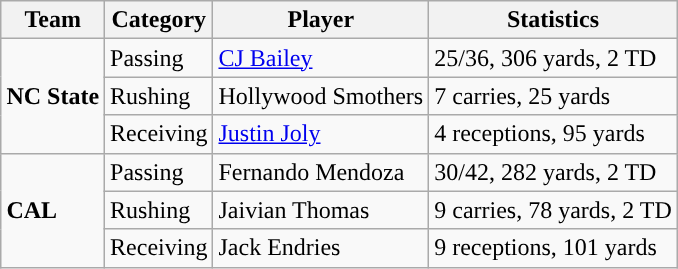<table class="wikitable" style="float: right;">
<tr>
<th>Team</th>
<th>Category</th>
<th>Player</th>
<th>Statistics</th>
</tr>
<tr>
<td rowspan=3><strong>NC State</strong></td>
<td>Passing</td>
<td><a href='#'>CJ Bailey</a></td>
<td>25/36, 306 yards, 2 TD</td>
</tr>
<tr>
<td>Rushing</td>
<td>Hollywood Smothers</td>
<td>7 carries, 25 yards</td>
</tr>
<tr>
<td>Receiving</td>
<td><a href='#'>Justin Joly</a></td>
<td>4 receptions, 95 yards</td>
</tr>
<tr>
<td rowspan=3><strong>CAL</strong></td>
<td>Passing</td>
<td>Fernando Mendoza</td>
<td>30/42, 282 yards, 2 TD</td>
</tr>
<tr>
<td>Rushing</td>
<td>Jaivian Thomas</td>
<td>9 carries, 78 yards, 2 TD</td>
</tr>
<tr>
<td>Receiving</td>
<td>Jack Endries</td>
<td>9 receptions, 101 yards</td>
</tr>
</table>
